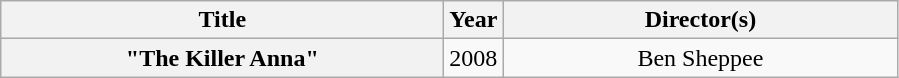<table class="wikitable plainrowheaders" style="text-align:center;">
<tr>
<th scope="col" style="width:18em;">Title</th>
<th scope="col">Year</th>
<th scope="col" style="width:16em;">Director(s)</th>
</tr>
<tr>
<th scope="row">"The Killer Anna"</th>
<td>2008</td>
<td>Ben Sheppee</td>
</tr>
</table>
